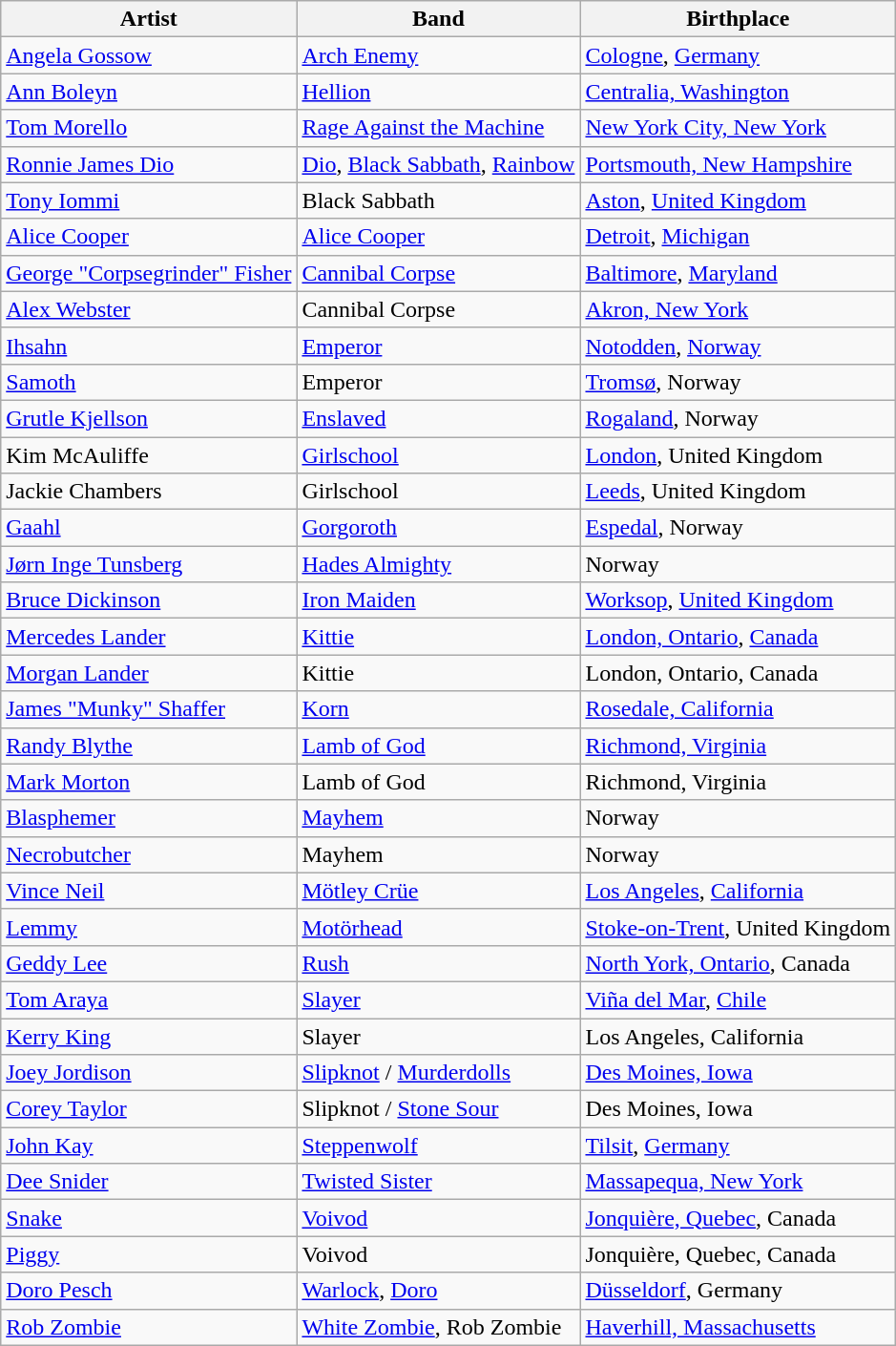<table class="wikitable">
<tr>
<th>Artist</th>
<th>Band</th>
<th>Birthplace</th>
</tr>
<tr>
<td><a href='#'>Angela Gossow</a></td>
<td><a href='#'>Arch Enemy</a></td>
<td><a href='#'>Cologne</a>, <a href='#'>Germany</a></td>
</tr>
<tr>
<td><a href='#'>Ann Boleyn</a></td>
<td><a href='#'>Hellion</a></td>
<td><a href='#'>Centralia, Washington</a></td>
</tr>
<tr>
<td><a href='#'>Tom Morello</a></td>
<td><a href='#'>Rage Against the Machine</a></td>
<td><a href='#'>New York City, New York</a></td>
</tr>
<tr>
<td><a href='#'>Ronnie James Dio</a></td>
<td><a href='#'>Dio</a>, <a href='#'>Black Sabbath</a>, <a href='#'>Rainbow</a></td>
<td><a href='#'>Portsmouth, New Hampshire</a></td>
</tr>
<tr>
<td><a href='#'>Tony Iommi</a></td>
<td>Black Sabbath</td>
<td><a href='#'>Aston</a>, <a href='#'>United Kingdom</a></td>
</tr>
<tr>
<td><a href='#'>Alice Cooper</a></td>
<td><a href='#'>Alice Cooper</a></td>
<td><a href='#'>Detroit</a>, <a href='#'>Michigan</a></td>
</tr>
<tr>
<td><a href='#'>George "Corpsegrinder" Fisher</a></td>
<td><a href='#'>Cannibal Corpse</a></td>
<td><a href='#'>Baltimore</a>, <a href='#'>Maryland</a></td>
</tr>
<tr>
<td><a href='#'>Alex Webster</a></td>
<td>Cannibal Corpse</td>
<td><a href='#'>Akron, New York</a></td>
</tr>
<tr>
<td><a href='#'>Ihsahn</a></td>
<td><a href='#'>Emperor</a></td>
<td><a href='#'>Notodden</a>, <a href='#'>Norway</a></td>
</tr>
<tr>
<td><a href='#'>Samoth</a></td>
<td>Emperor</td>
<td><a href='#'>Tromsø</a>, Norway</td>
</tr>
<tr>
<td><a href='#'>Grutle Kjellson</a></td>
<td><a href='#'>Enslaved</a></td>
<td><a href='#'>Rogaland</a>, Norway</td>
</tr>
<tr>
<td>Kim McAuliffe</td>
<td><a href='#'>Girlschool</a></td>
<td><a href='#'>London</a>, United Kingdom</td>
</tr>
<tr>
<td>Jackie Chambers</td>
<td>Girlschool</td>
<td><a href='#'>Leeds</a>, United Kingdom</td>
</tr>
<tr>
<td><a href='#'>Gaahl</a></td>
<td><a href='#'>Gorgoroth</a></td>
<td><a href='#'>Espedal</a>, Norway</td>
</tr>
<tr>
<td><a href='#'>Jørn Inge Tunsberg</a></td>
<td><a href='#'>Hades Almighty</a></td>
<td>Norway</td>
</tr>
<tr>
<td><a href='#'>Bruce Dickinson</a></td>
<td><a href='#'>Iron Maiden</a></td>
<td><a href='#'>Worksop</a>, <a href='#'>United Kingdom</a></td>
</tr>
<tr>
<td><a href='#'>Mercedes Lander</a></td>
<td><a href='#'>Kittie</a></td>
<td><a href='#'>London, Ontario</a>, <a href='#'>Canada</a></td>
</tr>
<tr>
<td><a href='#'>Morgan Lander</a></td>
<td>Kittie</td>
<td>London, Ontario, Canada</td>
</tr>
<tr>
<td><a href='#'>James "Munky" Shaffer</a></td>
<td><a href='#'>Korn</a></td>
<td><a href='#'>Rosedale, California</a></td>
</tr>
<tr>
<td><a href='#'>Randy Blythe</a></td>
<td><a href='#'>Lamb of God</a></td>
<td><a href='#'>Richmond, Virginia</a></td>
</tr>
<tr>
<td><a href='#'>Mark Morton</a></td>
<td>Lamb of God</td>
<td>Richmond, Virginia</td>
</tr>
<tr>
<td><a href='#'>Blasphemer</a></td>
<td><a href='#'>Mayhem</a></td>
<td>Norway</td>
</tr>
<tr>
<td><a href='#'>Necrobutcher</a></td>
<td>Mayhem</td>
<td>Norway</td>
</tr>
<tr>
<td><a href='#'>Vince Neil</a></td>
<td><a href='#'>Mötley Crüe</a></td>
<td><a href='#'>Los Angeles</a>, <a href='#'>California</a></td>
</tr>
<tr>
<td><a href='#'>Lemmy</a></td>
<td><a href='#'>Motörhead</a></td>
<td><a href='#'>Stoke-on-Trent</a>, United Kingdom</td>
</tr>
<tr>
<td><a href='#'>Geddy Lee</a></td>
<td><a href='#'>Rush</a></td>
<td><a href='#'>North York, Ontario</a>, Canada</td>
</tr>
<tr>
<td><a href='#'>Tom Araya</a></td>
<td><a href='#'>Slayer</a></td>
<td><a href='#'>Viña del Mar</a>, <a href='#'>Chile</a></td>
</tr>
<tr>
<td><a href='#'>Kerry King</a></td>
<td>Slayer</td>
<td>Los Angeles, California</td>
</tr>
<tr>
<td><a href='#'>Joey Jordison</a></td>
<td><a href='#'>Slipknot</a> / <a href='#'>Murderdolls</a></td>
<td><a href='#'>Des Moines, Iowa</a></td>
</tr>
<tr>
<td><a href='#'>Corey Taylor</a></td>
<td>Slipknot / <a href='#'>Stone Sour</a></td>
<td>Des Moines, Iowa</td>
</tr>
<tr>
<td><a href='#'>John Kay</a></td>
<td><a href='#'>Steppenwolf</a></td>
<td><a href='#'>Tilsit</a>, <a href='#'>Germany</a></td>
</tr>
<tr>
<td><a href='#'>Dee Snider</a></td>
<td><a href='#'>Twisted Sister</a></td>
<td><a href='#'>Massapequa, New York</a></td>
</tr>
<tr>
<td><a href='#'>Snake</a></td>
<td><a href='#'>Voivod</a></td>
<td><a href='#'>Jonquière, Quebec</a>, Canada</td>
</tr>
<tr>
<td><a href='#'>Piggy</a></td>
<td>Voivod</td>
<td>Jonquière, Quebec, Canada</td>
</tr>
<tr>
<td><a href='#'>Doro Pesch</a></td>
<td><a href='#'>Warlock</a>, <a href='#'>Doro</a></td>
<td><a href='#'>Düsseldorf</a>, Germany</td>
</tr>
<tr>
<td><a href='#'>Rob Zombie</a></td>
<td><a href='#'>White Zombie</a>, Rob Zombie</td>
<td><a href='#'>Haverhill, Massachusetts</a></td>
</tr>
</table>
